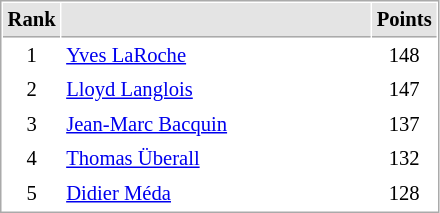<table cellspacing="1" cellpadding="3" style="border:1px solid #AAAAAA;font-size:86%">
<tr bgcolor="#E4E4E4">
<th style="border-bottom:1px solid #AAAAAA" width=10>Rank</th>
<th style="border-bottom:1px solid #AAAAAA" width=200></th>
<th style="border-bottom:1px solid #AAAAAA" width=20>Points</th>
</tr>
<tr>
<td align="center">1</td>
<td> <a href='#'>Yves LaRoche</a></td>
<td align=center>148</td>
</tr>
<tr>
<td align="center">2</td>
<td> <a href='#'>Lloyd Langlois</a></td>
<td align=center>147</td>
</tr>
<tr>
<td align="center">3</td>
<td> <a href='#'>Jean-Marc Bacquin</a></td>
<td align=center>137</td>
</tr>
<tr>
<td align="center">4</td>
<td> <a href='#'>Thomas Überall</a></td>
<td align=center>132</td>
</tr>
<tr>
<td align="center">5</td>
<td> <a href='#'>Didier Méda</a></td>
<td align=center>128</td>
</tr>
</table>
